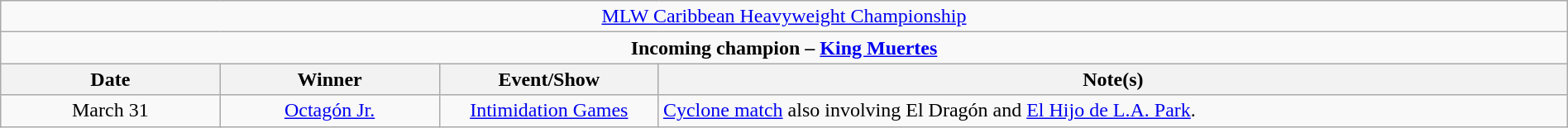<table class="wikitable" style="text-align:center; width:100%;">
<tr>
<td colspan="4" style="text-align: center;"><a href='#'>MLW Caribbean Heavyweight Championship</a></td>
</tr>
<tr>
<td colspan="4" style="text-align: center;"><strong>Incoming champion – <a href='#'>King Muertes</a></strong></td>
</tr>
<tr>
<th width=14%>Date</th>
<th width=14%>Winner</th>
<th width=14%>Event/Show</th>
<th width=58%>Note(s)</th>
</tr>
<tr>
<td>March 31</td>
<td><a href='#'>Octagón Jr.</a></td>
<td><a href='#'>Intimidation Games</a></td>
<td align=left><a href='#'>Cyclone match</a> also involving El Dragón and <a href='#'>El Hijo de L.A. Park</a>.</td>
</tr>
</table>
